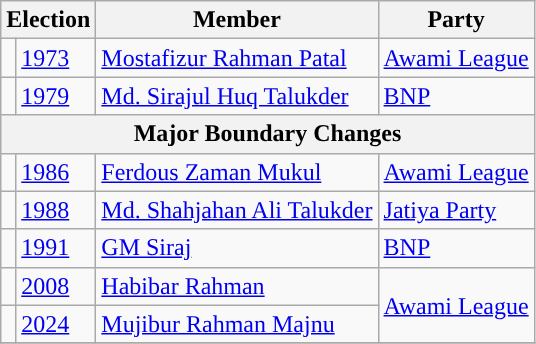<table class="wikitable">
<tr>
<th colspan="2">Election</th>
<th>Member</th>
<th>Party</th>
</tr>
<tr>
<td style="background-color:"></td>
<td><a href='#'>1973</a></td>
<td><a href='#'>Mostafizur Rahman Patal</a></td>
<td><a href='#'>Awami League</a></td>
</tr>
<tr>
<td style="background-color:"></td>
<td><a href='#'>1979</a></td>
<td><a href='#'>Md. Sirajul Huq Talukder</a></td>
<td><a href='#'>BNP</a></td>
</tr>
<tr>
<th colspan="4">Major Boundary Changes</th>
</tr>
<tr>
<td style="background-color:"></td>
<td><a href='#'>1986</a></td>
<td><a href='#'>Ferdous Zaman Mukul</a></td>
<td><a href='#'>Awami League</a></td>
</tr>
<tr>
<td style="background-color:"></td>
<td><a href='#'>1988</a></td>
<td><a href='#'>Md. Shahjahan Ali Talukder</a></td>
<td><a href='#'>Jatiya Party</a></td>
</tr>
<tr>
<td style="background-color:"></td>
<td><a href='#'>1991</a></td>
<td><a href='#'>GM Siraj</a></td>
<td><a href='#'>BNP</a></td>
</tr>
<tr>
<td style="background-color:"></td>
<td><a href='#'>2008</a></td>
<td><a href='#'>Habibar Rahman</a></td>
<td rowspan="2"><a href='#'>Awami League</a></td>
</tr>
<tr>
<td style="background-color:"></td>
<td><a href='#'>2024</a></td>
<td><a href='#'>Mujibur Rahman Majnu</a></td>
</tr>
<tr>
</tr>
</table>
